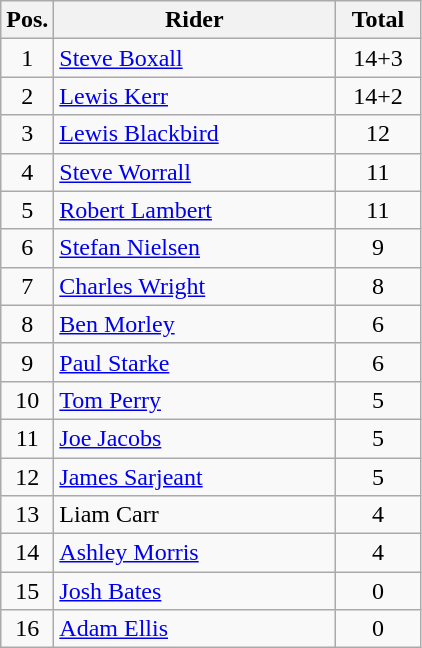<table class=wikitable>
<tr>
<th width=25px>Pos.</th>
<th width=180px>Rider</th>
<th width=50px>Total</th>
</tr>
<tr align=center >
<td>1</td>
<td align=left><a href='#'>Steve Boxall</a></td>
<td>14+3</td>
</tr>
<tr align=center>
<td>2</td>
<td align=left><a href='#'>Lewis Kerr</a></td>
<td>14+2</td>
</tr>
<tr align=center>
<td>3</td>
<td align=left><a href='#'>Lewis Blackbird</a></td>
<td>12</td>
</tr>
<tr align=center>
<td>4</td>
<td align=left><a href='#'>Steve Worrall</a></td>
<td>11</td>
</tr>
<tr align=center>
<td>5</td>
<td align=left><a href='#'>Robert Lambert</a></td>
<td>11</td>
</tr>
<tr align=center>
<td>6</td>
<td align=left><a href='#'>Stefan Nielsen</a></td>
<td>9</td>
</tr>
<tr align=center>
<td>7</td>
<td align=left><a href='#'>Charles Wright</a></td>
<td>8</td>
</tr>
<tr align=center>
<td>8</td>
<td align=left><a href='#'>Ben Morley</a></td>
<td>6</td>
</tr>
<tr align=center>
<td>9</td>
<td align=left><a href='#'>Paul Starke</a></td>
<td>6</td>
</tr>
<tr align=center>
<td>10</td>
<td align=left><a href='#'>Tom Perry</a></td>
<td>5</td>
</tr>
<tr align=center>
<td>11</td>
<td align=left><a href='#'>Joe Jacobs</a></td>
<td>5</td>
</tr>
<tr align=center>
<td>12</td>
<td align=left><a href='#'>James Sarjeant</a></td>
<td>5</td>
</tr>
<tr align=center>
<td>13</td>
<td align=left>Liam Carr</td>
<td>4</td>
</tr>
<tr align=center>
<td>14</td>
<td align=left><a href='#'>Ashley Morris</a></td>
<td>4</td>
</tr>
<tr align=center>
<td>15</td>
<td align=left><a href='#'>Josh Bates</a></td>
<td>0</td>
</tr>
<tr align=center>
<td>16</td>
<td align=left><a href='#'>Adam Ellis</a></td>
<td>0</td>
</tr>
</table>
